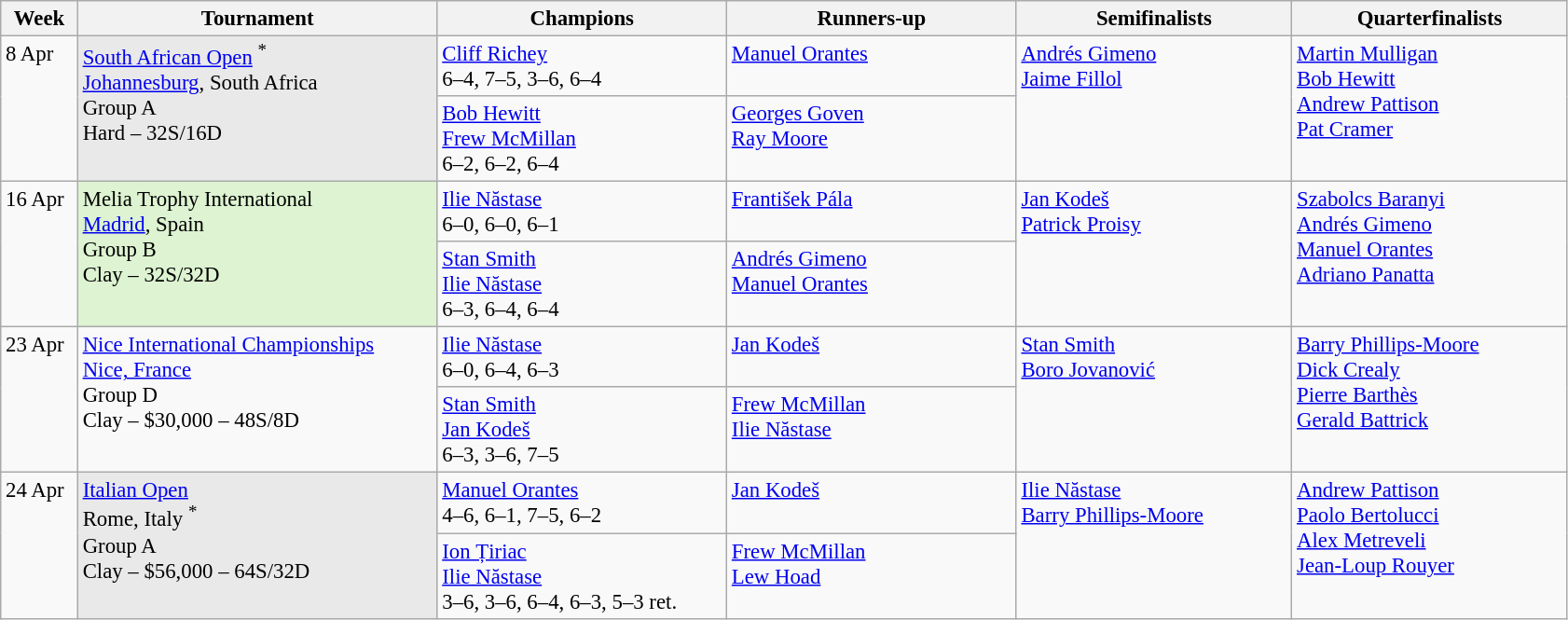<table class=wikitable style=font-size:95%>
<tr>
<th style="width:48px;">Week</th>
<th style="width:250px;">Tournament</th>
<th style="width:200px;">Champions</th>
<th style="width:200px;">Runners-up</th>
<th style="width:190px;">Semifinalists</th>
<th style="width:190px;">Quarterfinalists</th>
</tr>
<tr valign=top>
<td rowspan=2>8 Apr</td>
<td style="background:#E9E9E9;" rowspan="2"><a href='#'>South African Open</a> <sup>*</sup> <br> <a href='#'>Johannesburg</a>, South Africa <br> Group A <br> Hard – 32S/16D</td>
<td> <a href='#'>Cliff Richey</a> <br> 6–4, 7–5, 3–6, 6–4</td>
<td> <a href='#'>Manuel Orantes</a></td>
<td rowspan=2> <a href='#'>Andrés Gimeno</a> <br>  <a href='#'>Jaime Fillol</a></td>
<td rowspan=2> <a href='#'>Martin Mulligan</a> <br>  <a href='#'>Bob Hewitt</a> <br>  <a href='#'>Andrew Pattison</a> <br>  <a href='#'>Pat Cramer</a></td>
</tr>
<tr valign=top>
<td> <a href='#'>Bob Hewitt</a> <br>  <a href='#'>Frew McMillan</a> <br> 6–2, 6–2, 6–4</td>
<td> <a href='#'>Georges Goven</a> <br>  <a href='#'>Ray Moore</a></td>
</tr>
<tr valign=top>
<td rowspan=2>16 Apr</td>
<td style="background:#DDF3D1;" rowspan="2">Melia Trophy International<br><a href='#'>Madrid</a>, Spain <br> Group B <br> Clay – 32S/32D</td>
<td> <a href='#'>Ilie Năstase</a> <br> 6–0, 6–0, 6–1</td>
<td> <a href='#'>František Pála</a></td>
<td rowspan=2> <a href='#'>Jan Kodeš</a> <br>  <a href='#'>Patrick Proisy</a></td>
<td rowspan=2> <a href='#'>Szabolcs Baranyi</a> <br>  <a href='#'>Andrés Gimeno</a> <br>  <a href='#'>Manuel Orantes</a> <br>  <a href='#'>Adriano Panatta</a></td>
</tr>
<tr valign=top>
<td> <a href='#'>Stan Smith</a> <br>  <a href='#'>Ilie Năstase</a> <br> 6–3, 6–4, 6–4</td>
<td> <a href='#'>Andrés Gimeno</a> <br>  <a href='#'>Manuel Orantes</a></td>
</tr>
<tr valign=top>
<td rowspan=2>23 Apr</td>
<td rowspan=2><a href='#'>Nice International Championships</a><br><a href='#'>Nice, France</a> <br> Group D <br> Clay – $30,000 – 48S/8D</td>
<td> <a href='#'>Ilie Năstase</a> <br> 6–0, 6–4, 6–3</td>
<td> <a href='#'>Jan Kodeš</a></td>
<td rowspan=2> <a href='#'>Stan Smith</a> <br>  <a href='#'>Boro Jovanović</a></td>
<td rowspan=2> <a href='#'>Barry Phillips-Moore</a> <br>  <a href='#'>Dick Crealy</a> <br>  <a href='#'>Pierre Barthès</a> <br>  <a href='#'>Gerald Battrick</a></td>
</tr>
<tr valign=top>
<td> <a href='#'>Stan Smith</a> <br>  <a href='#'>Jan Kodeš</a> <br> 6–3, 3–6, 7–5</td>
<td> <a href='#'>Frew McMillan</a> <br>  <a href='#'>Ilie Năstase</a></td>
</tr>
<tr valign=top>
<td rowspan=2>24 Apr</td>
<td style="background:#E9E9E9;" rowspan="2"><a href='#'>Italian Open</a> <br> Rome, Italy <sup>*</sup> <br> Group A <br> Clay – $56,000 – 64S/32D</td>
<td> <a href='#'>Manuel Orantes</a> <br> 4–6, 6–1, 7–5, 6–2</td>
<td> <a href='#'>Jan Kodeš</a></td>
<td rowspan=2> <a href='#'>Ilie Năstase</a> <br>  <a href='#'>Barry Phillips-Moore</a></td>
<td rowspan=2> <a href='#'>Andrew Pattison</a> <br>  <a href='#'>Paolo Bertolucci</a> <br>  <a href='#'>Alex Metreveli</a> <br>  <a href='#'>Jean-Loup Rouyer</a></td>
</tr>
<tr valign=top>
<td> <a href='#'>Ion Țiriac</a> <br>  <a href='#'>Ilie Năstase</a> <br> 3–6, 3–6, 6–4, 6–3, 5–3 ret.</td>
<td> <a href='#'>Frew McMillan</a> <br>  <a href='#'>Lew Hoad</a></td>
</tr>
</table>
